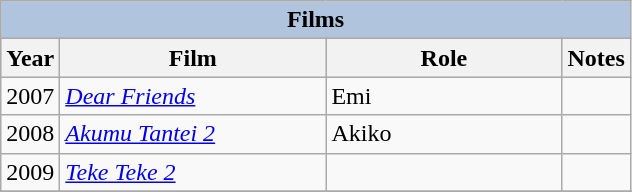<table class="wikitable">
<tr>
<th colspan="4" style="background: LightSteelBlue;">Films</th>
</tr>
<tr style="background:#ccc;">
<th>Year</th>
<th style="width:170px;">Film</th>
<th style="width:150px;">Role</th>
<th>Notes</th>
</tr>
<tr>
<td>2007</td>
<td><em><a href='#'>Dear Friends</a></em></td>
<td>Emi</td>
<td></td>
</tr>
<tr>
<td>2008</td>
<td><em><a href='#'>Akumu Tantei 2</a></em></td>
<td>Akiko</td>
<td></td>
</tr>
<tr>
<td>2009</td>
<td><em><a href='#'>Teke Teke 2</a></em></td>
<td></td>
<td></td>
</tr>
<tr>
</tr>
</table>
